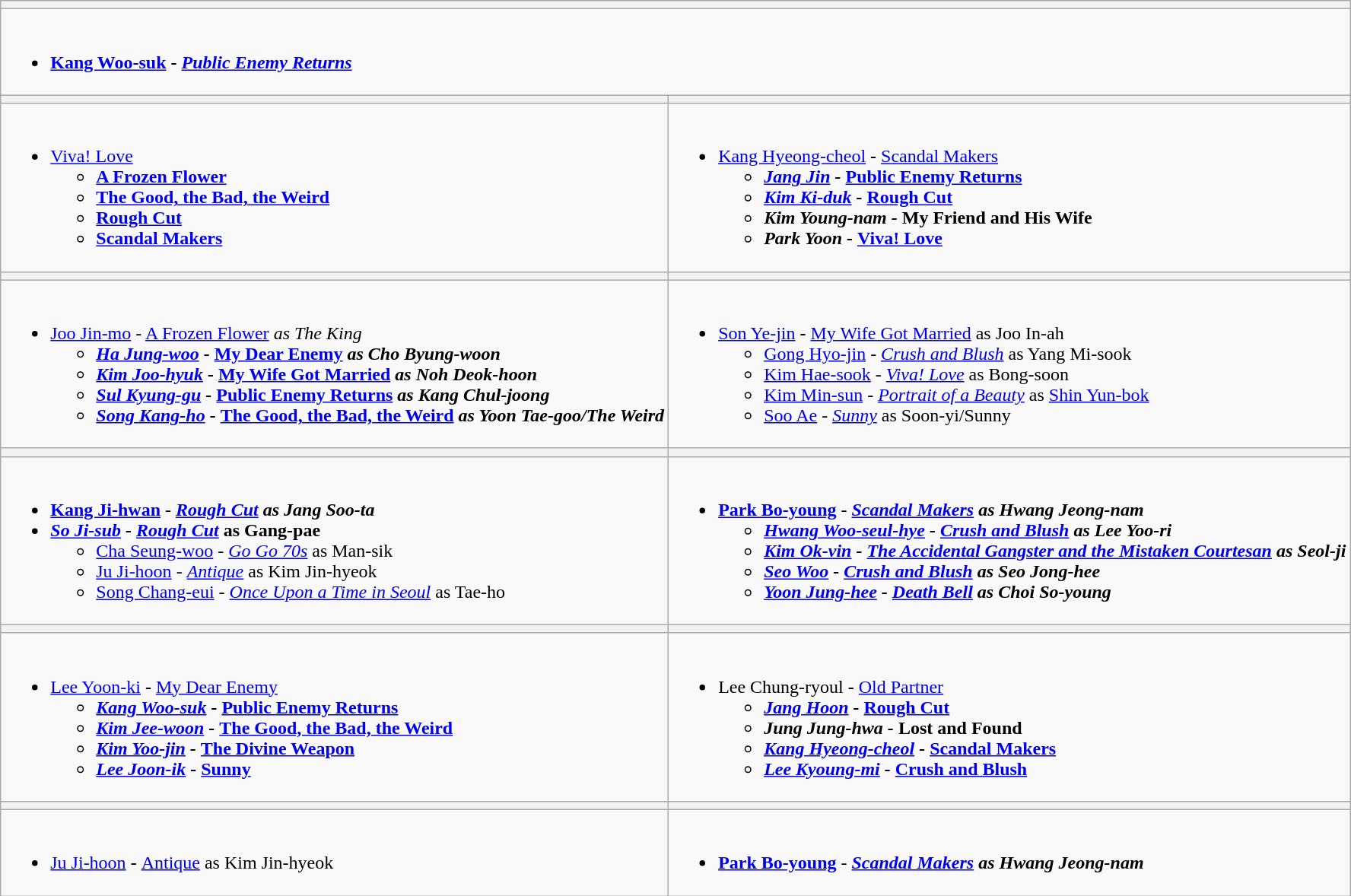<table class=wikitable style="width="100%">
<tr>
<th colspan="2"></th>
</tr>
<tr>
<td valign="top" colspan="2"><br><ul><li><strong><a href='#'>Kang Woo-suk</a> - <em><a href='#'>Public Enemy Returns</a><strong><em></li></ul></td>
</tr>
<tr>
<th style="width="50%"></th>
<th style="width="50%"></th>
</tr>
<tr>
<td valign="top"><br><ul><li></em></strong><a href='#'>Viva! Love</a><strong><em><ul><li></em><a href='#'>A Frozen Flower</a><em></li><li></em><a href='#'>The Good, the Bad, the Weird</a><em></li><li></em><a href='#'>Rough Cut</a><em></li><li></em><a href='#'>Scandal Makers</a><em></li></ul></li></ul></td>
<td valign="top"><br><ul><li></strong><a href='#'>Kang Hyeong-cheol</a><strong> - </em></strong><a href='#'>Scandal Makers</a><strong><em><ul><li><a href='#'>Jang Jin</a> - </em><a href='#'>Public Enemy Returns</a><em></li><li><a href='#'>Kim Ki-duk</a> - </em><a href='#'>Rough Cut</a><em></li><li>Kim Young-nam - </em>My Friend and His Wife<em></li><li>Park Yoon - </em><a href='#'>Viva! Love</a><em></li></ul></li></ul></td>
</tr>
<tr>
<th></th>
<th></th>
</tr>
<tr>
<td valign="top"><br><ul><li></strong><a href='#'>Joo Jin-mo</a> - </em><a href='#'>A Frozen Flower</a><em> as The King<strong><ul><li><a href='#'>Ha Jung-woo</a> - </em><a href='#'>My Dear Enemy</a><em> as Cho Byung-woon</li><li><a href='#'>Kim Joo-hyuk</a> - </em><a href='#'>My Wife Got Married</a><em> as Noh Deok-hoon</li><li><a href='#'>Sul Kyung-gu</a> - </em><a href='#'>Public Enemy Returns</a><em> as Kang Chul-joong</li><li><a href='#'>Song Kang-ho</a> - </em><a href='#'>The Good, the Bad, the Weird</a><em> as Yoon Tae-goo/The Weird</li></ul></li></ul></td>
<td valign="top"><br><ul><li></strong><a href='#'>Son Ye-jin</a><strong> - </em></strong><a href='#'>My Wife Got Married</a></em> as Joo In-ah</strong><ul><li><a href='#'>Gong Hyo-jin</a> - <em><a href='#'>Crush and Blush</a></em> as Yang Mi-sook</li><li><a href='#'>Kim Hae-sook</a> - <em><a href='#'>Viva! Love</a></em> as Bong-soon</li><li><a href='#'>Kim Min-sun</a> - <em><a href='#'>Portrait of a Beauty</a></em> as <a href='#'>Shin Yun-bok</a></li><li><a href='#'>Soo Ae</a> - <em><a href='#'>Sunny</a></em> as Soon-yi/Sunny</li></ul></li></ul></td>
</tr>
<tr>
<th></th>
<th></th>
</tr>
<tr>
<td valign="top"><br><ul><li><strong><a href='#'>Kang Ji-hwan</a></strong> - <strong><em><a href='#'>Rough Cut</a><em> as Jang Soo-ta<strong></li><li></strong><a href='#'>So Ji-sub</a><strong> - </em></strong><a href='#'>Rough Cut</a></em> as Gang-pae </strong><ul><li><a href='#'>Cha Seung-woo</a> - <em><a href='#'>Go Go 70s</a></em> as Man-sik</li><li><a href='#'>Ju Ji-hoon</a> - <em><a href='#'>Antique</a></em> as Kim Jin-hyeok</li><li><a href='#'>Song Chang-eui</a> - <em><a href='#'>Once Upon a Time in Seoul</a></em> as Tae-ho</li></ul></li></ul></td>
<td valign="top"><br><ul><li><strong><a href='#'>Park Bo-young</a></strong> - <strong><em><a href='#'>Scandal Makers</a><em> as Hwang Jeong-nam<strong><ul><li><a href='#'>Hwang Woo-seul-hye</a> - </em><a href='#'>Crush and Blush</a><em> as Lee Yoo-ri</li><li><a href='#'>Kim Ok-vin</a> - </em><a href='#'>The Accidental Gangster and the Mistaken Courtesan</a><em> as Seol-ji</li><li><a href='#'>Seo Woo</a> - </em><a href='#'>Crush and Blush</a><em> as Seo Jong-hee</li><li><a href='#'>Yoon Jung-hee</a> - </em><a href='#'>Death Bell</a><em> as Choi So-young</li></ul></li></ul></td>
</tr>
<tr>
<th></th>
<th></th>
</tr>
<tr>
<td valign="top"><br><ul><li></strong><a href='#'>Lee Yoon-ki</a><strong> - </em></strong><a href='#'>My Dear Enemy</a><strong><em><ul><li><a href='#'>Kang Woo-suk</a> - </em><a href='#'>Public Enemy Returns</a><em></li><li><a href='#'>Kim Jee-woon</a> - </em><a href='#'>The Good, the Bad, the Weird</a><em></li><li><a href='#'>Kim Yoo-jin</a> - </em><a href='#'>The Divine Weapon</a><em></li><li><a href='#'>Lee Joon-ik</a> - </em><a href='#'>Sunny</a><em></li></ul></li></ul></td>
<td valign="top"><br><ul><li></strong>Lee Chung-ryoul<strong> - </em></strong><a href='#'>Old Partner</a><strong><em><ul><li><a href='#'>Jang Hoon</a> - </em><a href='#'>Rough Cut</a><em></li><li>Jung Jung-hwa - </em>Lost and Found<em></li><li><a href='#'>Kang Hyeong-cheol</a> - </em><a href='#'>Scandal Makers</a><em></li><li><a href='#'>Lee Kyoung-mi</a> - </em><a href='#'>Crush and Blush</a><em></li></ul></li></ul></td>
</tr>
<tr>
<th></th>
<th></th>
</tr>
<tr>
<td valign="top"><br><ul><li></strong><a href='#'>Ju Ji-hoon</a><strong> - </em></strong><a href='#'>Antique</a></em> as Kim Jin-hyeok</strong></li></ul></td>
<td valign="top"><br><ul><li><strong><a href='#'>Park Bo-young</a></strong> - <strong><em><a href='#'>Scandal Makers</a><em> as Hwang Jeong-nam<strong></li></ul></td>
</tr>
</table>
